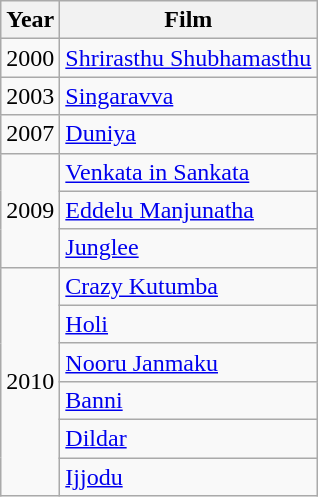<table class="wikitable sortable">
<tr>
<th>Year</th>
<th>Film</th>
</tr>
<tr>
<td>2000</td>
<td><a href='#'>Shrirasthu Shubhamasthu</a></td>
</tr>
<tr>
<td>2003</td>
<td><a href='#'>Singaravva</a></td>
</tr>
<tr>
<td>2007</td>
<td><a href='#'>Duniya</a></td>
</tr>
<tr 2008 || Gulabi Talkies>
<td rowspan="3">2009</td>
<td><a href='#'>Venkata in Sankata</a></td>
</tr>
<tr>
<td><a href='#'>Eddelu Manjunatha</a></td>
</tr>
<tr>
<td><a href='#'>Junglee</a></td>
</tr>
<tr>
<td rowspan="6">2010</td>
<td><a href='#'>Crazy Kutumba</a></td>
</tr>
<tr>
<td><a href='#'>Holi</a></td>
</tr>
<tr>
<td><a href='#'>Nooru Janmaku</a></td>
</tr>
<tr>
<td><a href='#'>Banni</a></td>
</tr>
<tr>
<td><a href='#'>Dildar</a></td>
</tr>
<tr>
<td><a href='#'>Ijjodu</a></td>
</tr>
</table>
